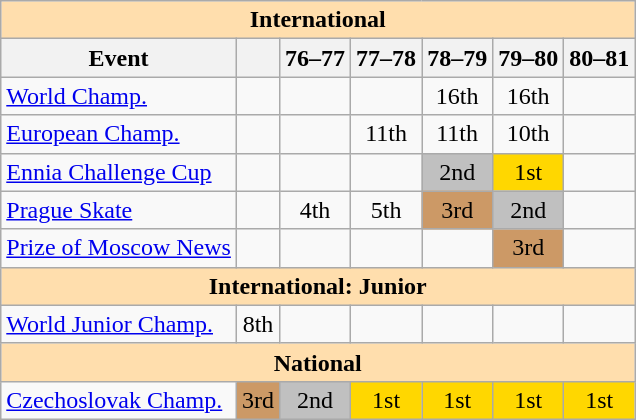<table class="wikitable" style="text-align:center">
<tr>
<th style="background-color: #ffdead; " colspan=7 align=center>International</th>
</tr>
<tr>
<th>Event</th>
<th></th>
<th>76–77</th>
<th>77–78</th>
<th>78–79</th>
<th>79–80</th>
<th>80–81</th>
</tr>
<tr>
<td align=left><a href='#'>World Champ.</a></td>
<td></td>
<td></td>
<td></td>
<td>16th</td>
<td>16th</td>
<td></td>
</tr>
<tr>
<td align=left><a href='#'>European Champ.</a></td>
<td></td>
<td></td>
<td>11th</td>
<td>11th</td>
<td>10th</td>
<td></td>
</tr>
<tr>
<td align=left><a href='#'>Ennia Challenge Cup</a></td>
<td></td>
<td></td>
<td></td>
<td bgcolor=silver>2nd</td>
<td bgcolor=gold>1st</td>
<td></td>
</tr>
<tr>
<td align=left><a href='#'>Prague Skate</a></td>
<td></td>
<td>4th</td>
<td>5th</td>
<td bgcolor=cc9966>3rd</td>
<td bgcolor=silver>2nd</td>
<td></td>
</tr>
<tr>
<td align=left><a href='#'>Prize of Moscow News</a></td>
<td></td>
<td></td>
<td></td>
<td></td>
<td bgcolor=cc9966>3rd</td>
<td></td>
</tr>
<tr>
<th style="background-color: #ffdead; " colspan=7 align=center>International: Junior</th>
</tr>
<tr>
<td align=left><a href='#'>World Junior Champ.</a></td>
<td>8th</td>
<td></td>
<td></td>
<td></td>
<td></td>
<td></td>
</tr>
<tr>
<th style="background-color: #ffdead; " colspan=7 align=center>National</th>
</tr>
<tr>
<td align=left><a href='#'>Czechoslovak Champ.</a></td>
<td bgcolor=cc9966>3rd</td>
<td bgcolor=silver>2nd</td>
<td bgcolor=gold>1st</td>
<td bgcolor=gold>1st</td>
<td bgcolor=gold>1st</td>
<td bgcolor=gold>1st</td>
</tr>
</table>
